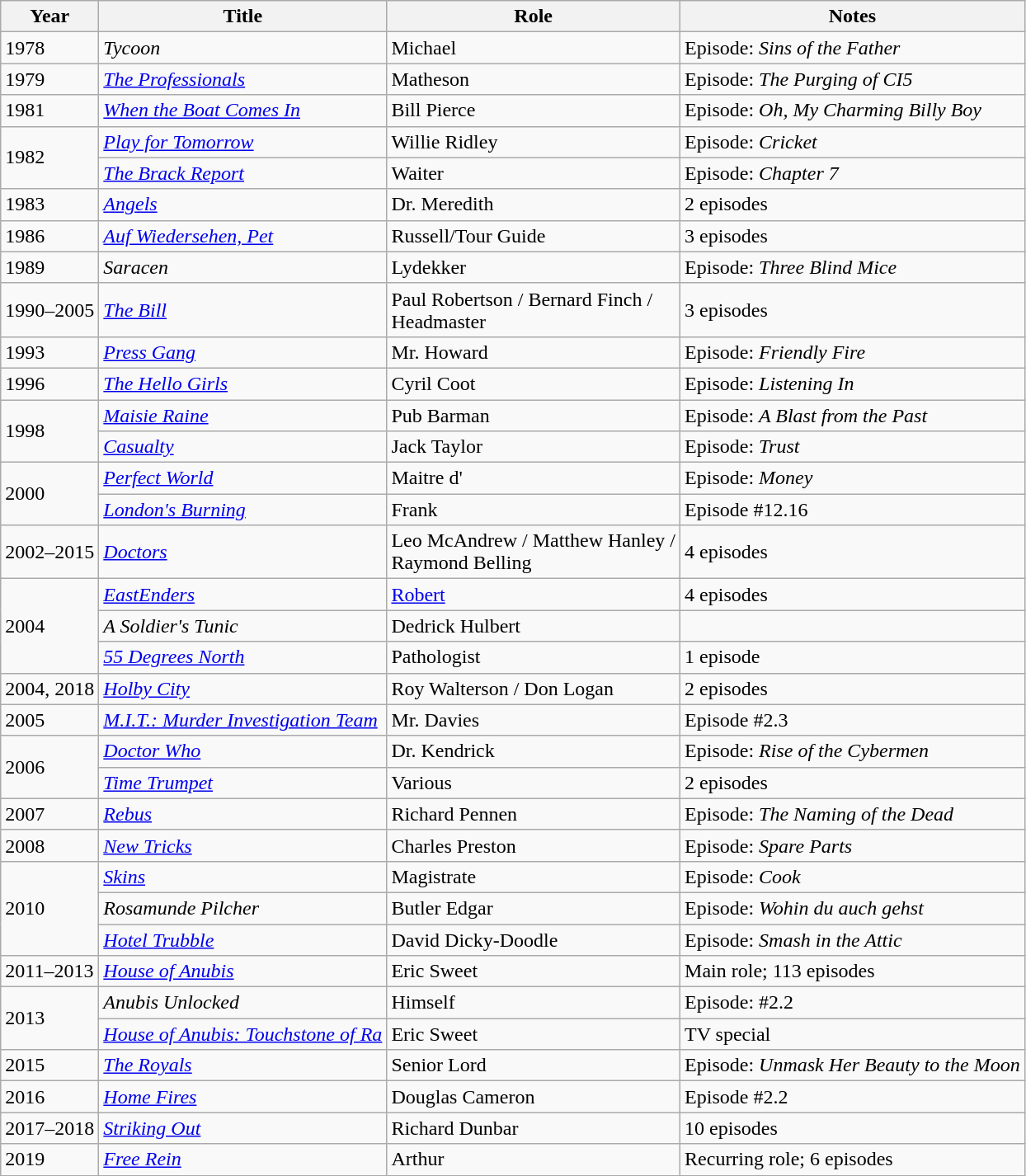<table class="wikitable sortable">
<tr>
<th>Year</th>
<th>Title</th>
<th>Role</th>
<th class="unsortable">Notes</th>
</tr>
<tr>
<td>1978</td>
<td><em>Tycoon</em></td>
<td>Michael</td>
<td>Episode: <em>Sins of the Father</em></td>
</tr>
<tr>
<td>1979</td>
<td><em><a href='#'>The Professionals</a></em></td>
<td>Matheson</td>
<td>Episode: <em>The Purging of CI5</em></td>
</tr>
<tr>
<td>1981</td>
<td><em><a href='#'>When the Boat Comes In</a></em></td>
<td>Bill Pierce</td>
<td>Episode: <em>Oh, My Charming Billy Boy</em></td>
</tr>
<tr>
<td rowspan="2">1982</td>
<td><em><a href='#'>Play for Tomorrow</a></em></td>
<td>Willie Ridley</td>
<td>Episode: <em>Cricket</em></td>
</tr>
<tr>
<td><em><a href='#'>The Brack Report</a></em></td>
<td>Waiter</td>
<td>Episode: <em>Chapter 7</em></td>
</tr>
<tr>
<td>1983</td>
<td><em><a href='#'>Angels</a></em></td>
<td>Dr. Meredith</td>
<td>2 episodes</td>
</tr>
<tr>
<td>1986</td>
<td><em><a href='#'>Auf Wiedersehen, Pet</a></em></td>
<td>Russell/Tour Guide</td>
<td>3 episodes</td>
</tr>
<tr>
<td>1989</td>
<td><em>Saracen</em></td>
<td>Lydekker</td>
<td>Episode: <em>Three Blind Mice</em></td>
</tr>
<tr>
<td>1990–2005</td>
<td><em><a href='#'>The Bill</a></em></td>
<td>Paul Robertson / Bernard Finch /<br>Headmaster</td>
<td>3 episodes</td>
</tr>
<tr>
<td>1993</td>
<td><em><a href='#'>Press Gang</a></em></td>
<td>Mr. Howard</td>
<td>Episode: <em>Friendly Fire</em></td>
</tr>
<tr>
<td>1996</td>
<td><em><a href='#'>The Hello Girls</a></em></td>
<td>Cyril Coot</td>
<td>Episode: <em>Listening In</em></td>
</tr>
<tr>
<td rowspan="2">1998</td>
<td><em><a href='#'>Maisie Raine</a></em></td>
<td>Pub Barman</td>
<td>Episode: <em>A Blast from the Past</em></td>
</tr>
<tr>
<td><em><a href='#'>Casualty</a></em></td>
<td>Jack Taylor</td>
<td>Episode: <em>Trust</em></td>
</tr>
<tr>
<td rowspan="2">2000</td>
<td><em><a href='#'>Perfect World</a></em></td>
<td>Maitre d'</td>
<td>Episode: <em>Money</em></td>
</tr>
<tr>
<td><em><a href='#'>London's Burning</a></em></td>
<td>Frank</td>
<td>Episode #12.16</td>
</tr>
<tr>
<td>2002–2015</td>
<td><em><a href='#'>Doctors</a></em></td>
<td>Leo McAndrew / Matthew Hanley /<br>Raymond Belling</td>
<td>4 episodes</td>
</tr>
<tr>
<td rowspan="3">2004</td>
<td><em><a href='#'>EastEnders</a></em></td>
<td><a href='#'>Robert</a></td>
<td>4 episodes</td>
</tr>
<tr>
<td><em>A Soldier's Tunic</em></td>
<td>Dedrick Hulbert</td>
<td></td>
</tr>
<tr>
<td><em><a href='#'>55 Degrees North</a></em></td>
<td>Pathologist</td>
<td>1 episode</td>
</tr>
<tr>
<td>2004, 2018</td>
<td><em><a href='#'>Holby City</a></em></td>
<td>Roy Walterson / Don Logan</td>
<td>2 episodes</td>
</tr>
<tr>
<td>2005</td>
<td><em><a href='#'>M.I.T.: Murder Investigation Team</a></em></td>
<td>Mr. Davies</td>
<td>Episode #2.3</td>
</tr>
<tr>
<td rowspan="2">2006</td>
<td><em><a href='#'>Doctor Who</a></em></td>
<td>Dr. Kendrick</td>
<td>Episode: <em>Rise of the Cybermen</em></td>
</tr>
<tr>
<td><em><a href='#'>Time Trumpet</a></em></td>
<td>Various</td>
<td>2 episodes</td>
</tr>
<tr>
<td>2007</td>
<td><em><a href='#'>Rebus</a></em></td>
<td>Richard Pennen</td>
<td>Episode: <em>The Naming of the Dead</em></td>
</tr>
<tr>
<td>2008</td>
<td><em><a href='#'>New Tricks</a></em></td>
<td>Charles Preston</td>
<td>Episode: <em>Spare Parts</em></td>
</tr>
<tr>
<td rowspan="3">2010</td>
<td><em><a href='#'>Skins</a></em></td>
<td>Magistrate</td>
<td>Episode: <em>Cook</em></td>
</tr>
<tr>
<td><em>Rosamunde Pilcher</em></td>
<td>Butler Edgar</td>
<td>Episode: <em>Wohin du auch gehst</em></td>
</tr>
<tr>
<td><em><a href='#'>Hotel Trubble</a></em></td>
<td>David Dicky-Doodle</td>
<td>Episode: <em>Smash in the Attic</em></td>
</tr>
<tr>
<td>2011–2013</td>
<td><em><a href='#'>House of Anubis</a></em></td>
<td>Eric Sweet</td>
<td>Main role; 113 episodes</td>
</tr>
<tr>
<td rowspan="2">2013</td>
<td><em>Anubis Unlocked</em></td>
<td>Himself</td>
<td>Episode: #2.2</td>
</tr>
<tr>
<td><em><a href='#'>House of Anubis: Touchstone of Ra</a></em></td>
<td>Eric Sweet</td>
<td>TV special</td>
</tr>
<tr>
<td>2015</td>
<td><em><a href='#'>The Royals</a></em></td>
<td>Senior Lord</td>
<td>Episode: <em>Unmask Her Beauty to the Moon</em></td>
</tr>
<tr>
<td>2016</td>
<td><em><a href='#'>Home Fires</a></em></td>
<td>Douglas Cameron</td>
<td>Episode #2.2</td>
</tr>
<tr>
<td>2017–2018</td>
<td><em><a href='#'>Striking Out</a></em></td>
<td>Richard Dunbar</td>
<td>10 episodes</td>
</tr>
<tr>
<td>2019</td>
<td><em><a href='#'>Free Rein</a></em></td>
<td>Arthur</td>
<td>Recurring role; 6 episodes</td>
</tr>
</table>
